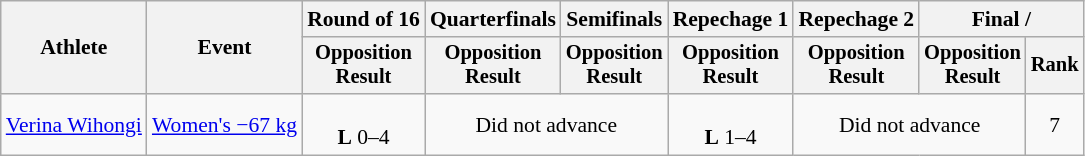<table class="wikitable" style="font-size:90%;">
<tr>
<th rowspan=2>Athlete</th>
<th rowspan=2>Event</th>
<th>Round of 16</th>
<th>Quarterfinals</th>
<th>Semifinals</th>
<th>Repechage 1</th>
<th>Repechage 2</th>
<th colspan=2>Final / </th>
</tr>
<tr style="font-size:95%">
<th>Opposition<br>Result</th>
<th>Opposition<br>Result</th>
<th>Opposition<br>Result</th>
<th>Opposition<br>Result</th>
<th>Opposition<br>Result</th>
<th>Opposition<br>Result</th>
<th>Rank</th>
</tr>
<tr align=center>
<td align=left><a href='#'>Verina Wihongi</a></td>
<td align=left><a href='#'>Women's −67 kg</a></td>
<td><br><strong>L</strong> 0–4</td>
<td colspan=2>Did not advance</td>
<td><br><strong>L</strong> 1–4</td>
<td colspan=2>Did not advance</td>
<td>7</td>
</tr>
</table>
